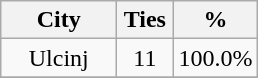<table class="wikitable sortable" style="text-align:center">
<tr>
<th width=70px>City</th>
<th width=30px>Ties</th>
<th width=30px>%</th>
</tr>
<tr>
<td>Ulcinj</td>
<td>11</td>
<td>100.0%</td>
</tr>
<tr>
</tr>
</table>
